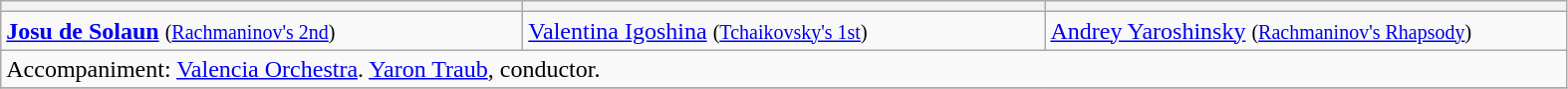<table class="wikitable">
<tr>
<th width=342px></th>
<th width=342px></th>
<th width=342px></th>
</tr>
<tr>
<td> <strong><a href='#'>Josu de Solaun</a></strong> <small>(<a href='#'>Rachmaninov's 2nd</a>)</small></td>
<td> <a href='#'>Valentina Igoshina</a> <small>(<a href='#'>Tchaikovsky's 1st</a>)</small></td>
<td> <a href='#'>Andrey Yaroshinsky</a> <small>(<a href='#'>Rachmaninov's Rhapsody</a>)</small></td>
</tr>
<tr>
<td colspan=3>Accompaniment: <a href='#'>Valencia Orchestra</a>. <a href='#'>Yaron Traub</a>, conductor.</td>
</tr>
<tr>
</tr>
</table>
